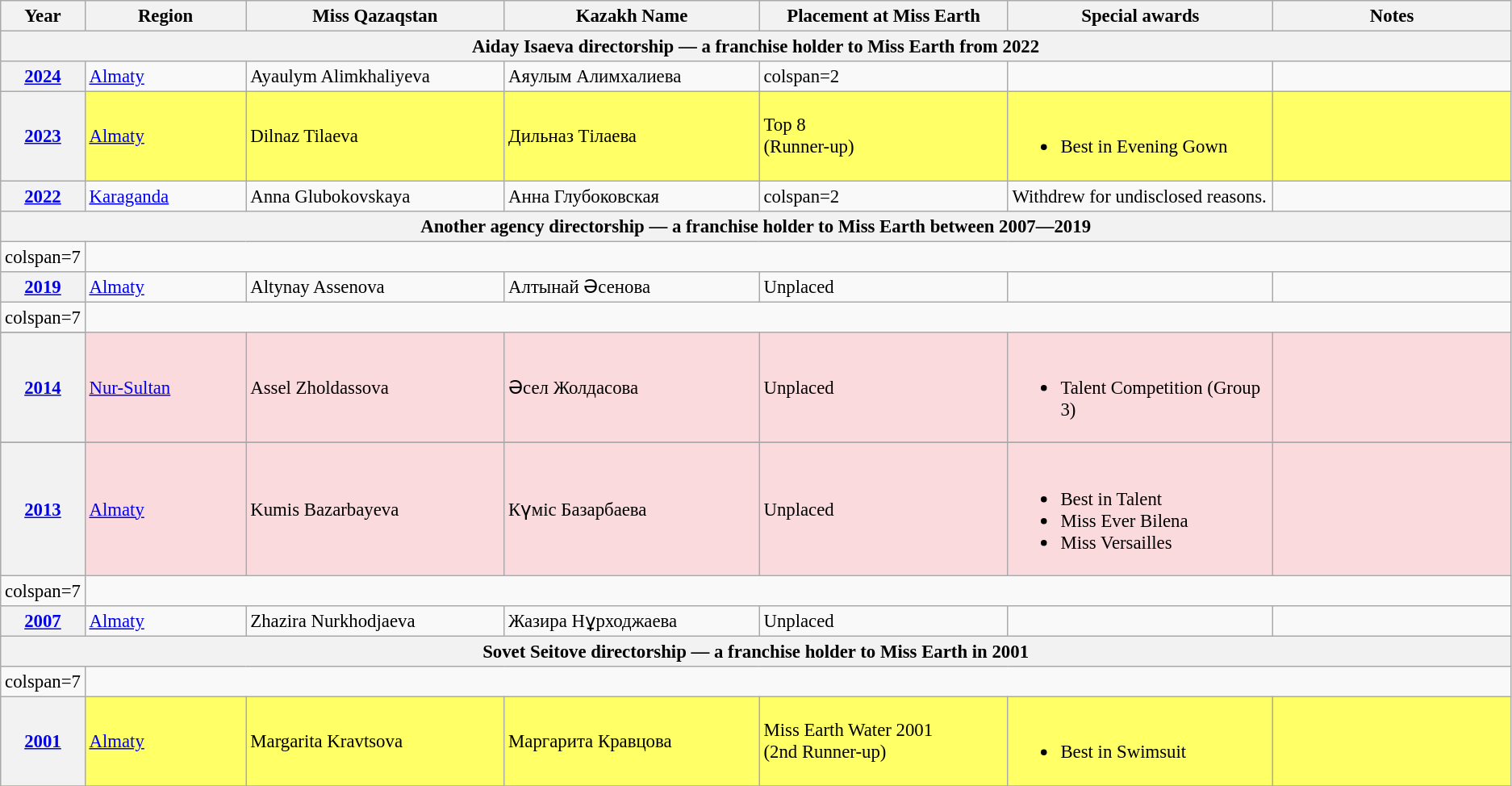<table class="wikitable " style="font-size: 95%;">
<tr>
<th width="60">Year</th>
<th width="150">Region</th>
<th width="250">Miss Qazaqstan</th>
<th width="250">Kazakh Name</th>
<th width="250">Placement at Miss Earth</th>
<th width="250">Special awards</th>
<th width="250">Notes</th>
</tr>
<tr>
<th colspan="7">Aiday Isaeva directorship — a franchise holder to Miss Earth from 2022</th>
</tr>
<tr>
<th><a href='#'>2024</a></th>
<td><a href='#'>Almaty</a></td>
<td>Ayaulym Alimkhaliyeva</td>
<td>Аяулым Алимхалиева</td>
<td>colspan=2 </td>
<td></td>
</tr>
<tr style="background-color:#FFFF66;">
<th><a href='#'>2023</a></th>
<td><a href='#'>Almaty</a></td>
<td>Dilnaz Tilaeva</td>
<td>Дильназ Тілаева</td>
<td>Top 8<br>(Runner-up)</td>
<td align="left"><br><ul><li>Best in Evening Gown</li></ul></td>
<td></td>
</tr>
<tr>
<th><a href='#'>2022</a></th>
<td><a href='#'>Karaganda</a></td>
<td>Anna Glubokovskaya</td>
<td>Анна Глубоковская</td>
<td>colspan=2 </td>
<td>Withdrew for undisclosed reasons.</td>
</tr>
<tr>
<th colspan="7">Another agency directorship — a franchise holder to Miss Earth between 2007―2019</th>
</tr>
<tr>
<td>colspan=7 </td>
</tr>
<tr>
<th><a href='#'>2019</a></th>
<td><a href='#'>Almaty</a></td>
<td>Altynay Assenova</td>
<td>Алтынай Әсенова</td>
<td>Unplaced</td>
<td></td>
<td></td>
</tr>
<tr>
<td>colspan=7 </td>
</tr>
<tr>
</tr>
<tr style="background-color:#FADADD; ">
<th><a href='#'>2014</a></th>
<td><a href='#'>Nur-Sultan</a></td>
<td>Assel Zholdassova</td>
<td>Әсел Жолдасова</td>
<td>Unplaced</td>
<td align="left"><br><ul><li> Talent Competition (Group 3)</li></ul></td>
<td></td>
</tr>
<tr>
</tr>
<tr style="background-color:#FADADD; ">
<th><a href='#'>2013</a></th>
<td><a href='#'>Almaty</a></td>
<td>Kumis Bazarbayeva</td>
<td>Күміс Базарбаева</td>
<td>Unplaced</td>
<td align="left"><br><ul><li>Best in Talent</li><li>Miss Ever Bilena</li><li>Miss Versailles</li></ul></td>
<td></td>
</tr>
<tr>
<td>colspan=7 </td>
</tr>
<tr>
<th><a href='#'>2007</a></th>
<td><a href='#'>Almaty</a></td>
<td>Zhazira Nurkhodjaeva</td>
<td>Жазира Нұрходжаева</td>
<td>Unplaced</td>
<td></td>
<td></td>
</tr>
<tr>
<th colspan="7">Sovet Seitove directorship — a franchise holder to Miss Earth in 2001</th>
</tr>
<tr>
<td>colspan=7 </td>
</tr>
<tr style="background-color:#FFFF66;">
<th><a href='#'>2001</a></th>
<td><a href='#'>Almaty</a></td>
<td>Margarita Kravtsova</td>
<td>Маргарита Кравцова</td>
<td>Miss Earth Water 2001<br>(2nd Runner-up)</td>
<td align="left"><br><ul><li>Best in Swimsuit</li></ul></td>
<td></td>
</tr>
<tr>
</tr>
</table>
